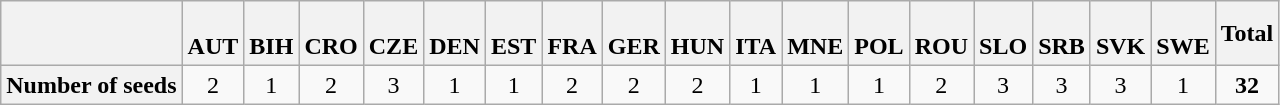<table class="wikitable">
<tr>
<th></th>
<th> <br>AUT</th>
<th> <br>BIH</th>
<th> <br>CRO</th>
<th> <br>CZE</th>
<th> <br>DEN</th>
<th> <br>EST</th>
<th> <br>FRA</th>
<th> <br>GER</th>
<th> <br>HUN</th>
<th> <br>ITA</th>
<th> <br>MNE</th>
<th> <br>POL</th>
<th> <br>ROU</th>
<th> <br>SLO</th>
<th> <br>SRB</th>
<th> <br>SVK</th>
<th> <br>SWE</th>
<th>Total</th>
</tr>
<tr align="center">
<th>Number of seeds</th>
<td>2</td>
<td>1</td>
<td>2</td>
<td>3</td>
<td>1</td>
<td>1</td>
<td>2</td>
<td>2</td>
<td>2</td>
<td>1</td>
<td>1</td>
<td>1</td>
<td>2</td>
<td>3</td>
<td>3</td>
<td>3</td>
<td>1</td>
<td><strong>32</strong></td>
</tr>
</table>
